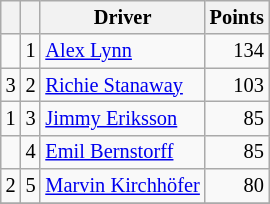<table class="wikitable" style="font-size: 85%;">
<tr>
<th></th>
<th></th>
<th>Driver</th>
<th>Points</th>
</tr>
<tr>
<td align="left"></td>
<td align="center">1</td>
<td> <a href='#'>Alex Lynn</a></td>
<td align="right">134</td>
</tr>
<tr>
<td align="left"> 3</td>
<td align="center">2</td>
<td> <a href='#'>Richie Stanaway</a></td>
<td align="right">103</td>
</tr>
<tr>
<td align="left"> 1</td>
<td align="center">3</td>
<td> <a href='#'>Jimmy Eriksson</a></td>
<td align="right">85</td>
</tr>
<tr>
<td align="left"></td>
<td align="center">4</td>
<td> <a href='#'>Emil Bernstorff</a></td>
<td align="right">85</td>
</tr>
<tr>
<td align="left"> 2</td>
<td align="center">5</td>
<td> <a href='#'>Marvin Kirchhöfer</a></td>
<td align="right">80</td>
</tr>
<tr>
</tr>
</table>
